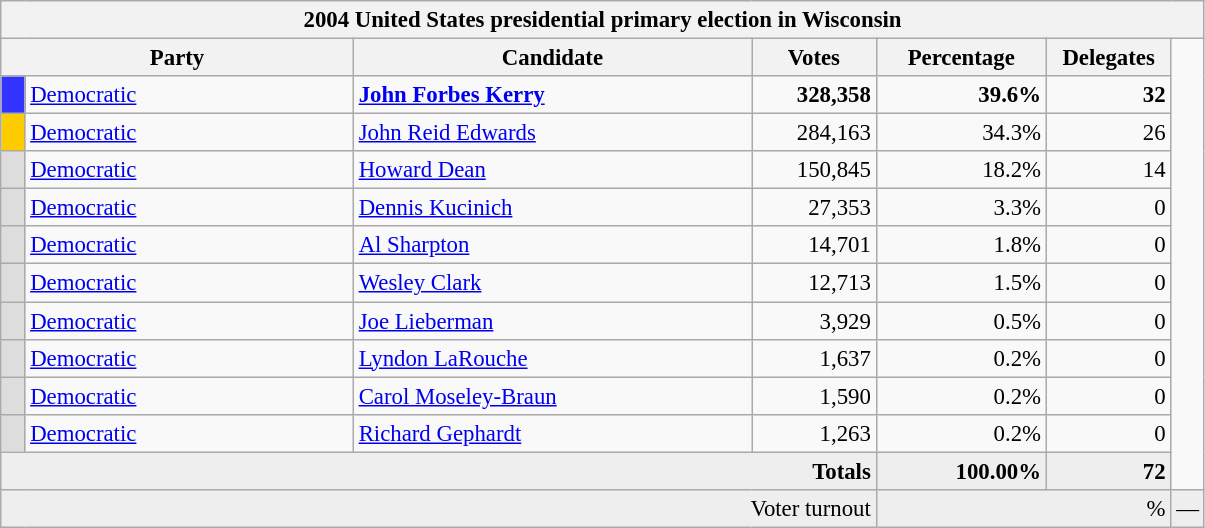<table class="wikitable" style="font-size:95%;">
<tr>
<th colspan="7">2004 United States presidential primary election in Wisconsin</th>
</tr>
<tr>
<th colspan="2" style="width: 15em">Party</th>
<th style="width: 17em">Candidate</th>
<th style="width: 5em">Votes</th>
<th style="width: 7em">Percentage</th>
<th style="width: 5em">Delegates</th>
</tr>
<tr>
<th style="background-color:#3333FF; width: 3px"></th>
<td style="width: 130px"><a href='#'>Democratic</a></td>
<td><strong><a href='#'>John Forbes Kerry</a></strong></td>
<td align="right"><strong>328,358</strong></td>
<td align="right"><strong>39.6%</strong></td>
<td align="right"><strong>32</strong></td>
</tr>
<tr>
<th style="background-color:#FFCC00; width: 3px"></th>
<td style="width: 130px"><a href='#'>Democratic</a></td>
<td><a href='#'>John Reid Edwards</a></td>
<td align="right">284,163</td>
<td align="right">34.3%</td>
<td align="right">26</td>
</tr>
<tr>
<th style="background-color:#DDDDDD; width: 3px"></th>
<td style="width: 130px"><a href='#'>Democratic</a></td>
<td><a href='#'>Howard Dean</a></td>
<td align="right">150,845</td>
<td align="right">18.2%</td>
<td align="right">14</td>
</tr>
<tr>
<th style="background-color:#DDDDDD; width: 3px"></th>
<td style="width: 130px"><a href='#'>Democratic</a></td>
<td><a href='#'>Dennis Kucinich</a></td>
<td align="right">27,353</td>
<td align="right">3.3%</td>
<td align="right">0</td>
</tr>
<tr>
<th style="background-color:#DDDDDD; width: 3px"></th>
<td style="width: 130px"><a href='#'>Democratic</a></td>
<td><a href='#'>Al Sharpton</a></td>
<td align="right">14,701</td>
<td align="right">1.8%</td>
<td align="right">0</td>
</tr>
<tr>
<th style="background-color:#DDDDDD; width: 3px"></th>
<td style="width: 130px"><a href='#'>Democratic</a></td>
<td><a href='#'>Wesley Clark</a></td>
<td align="right">12,713</td>
<td align="right">1.5%</td>
<td align="right">0</td>
</tr>
<tr>
<th style="background-color:#DDDDDD; width: 3px"></th>
<td style="width: 130px"><a href='#'>Democratic</a></td>
<td><a href='#'>Joe Lieberman</a></td>
<td align="right">3,929</td>
<td align="right">0.5%</td>
<td align="right">0</td>
</tr>
<tr>
<th style="background-color:#DDDDDD; width: 3px"></th>
<td style="width: 130px"><a href='#'>Democratic</a></td>
<td><a href='#'>Lyndon LaRouche</a></td>
<td align="right">1,637</td>
<td align="right">0.2%</td>
<td align="right">0</td>
</tr>
<tr>
<th style="background-color:#DDDDDD; width: 3px"></th>
<td style="width: 130px"><a href='#'>Democratic</a></td>
<td><a href='#'>Carol Moseley-Braun</a></td>
<td align="right">1,590</td>
<td align="right">0.2%</td>
<td align="right">0</td>
</tr>
<tr>
<th style="background-color:#DDDDDD; width: 3px"></th>
<td style="width: 130px"><a href='#'>Democratic</a></td>
<td><a href='#'>Richard Gephardt</a></td>
<td align="right">1,263</td>
<td align="right">0.2%</td>
<td align="right">0</td>
</tr>
<tr bgcolor="#EEEEEE">
<td colspan="4" align="right"><strong>Totals</strong></td>
<td align="right"><strong>100.00%</strong></td>
<td align="right"><strong>72</strong></td>
</tr>
<tr bgcolor="#EEEEEE">
<td colspan="4" align="right">Voter turnout</td>
<td colspan="2" align="right">%</td>
<td align="right">—</td>
</tr>
</table>
